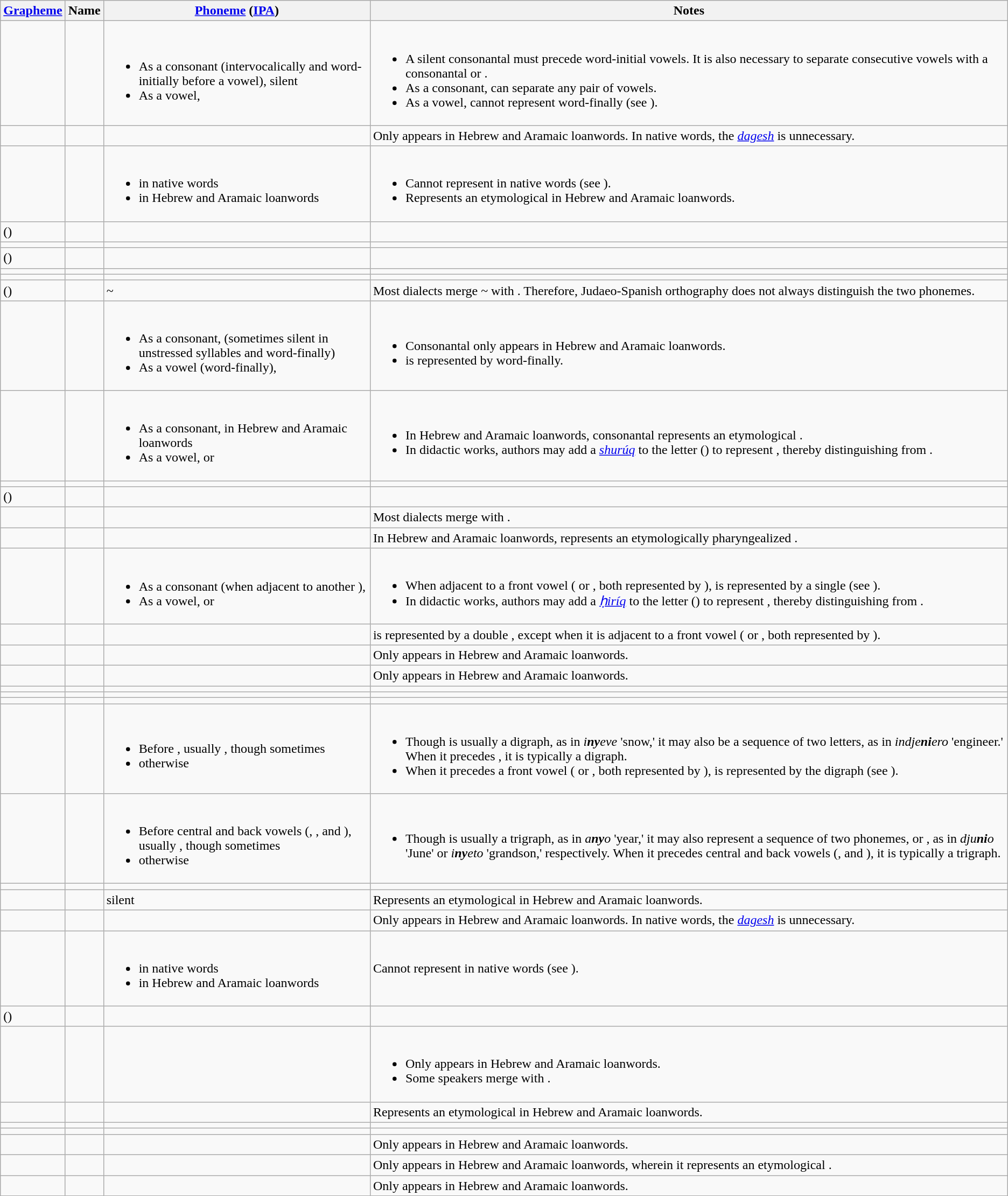<table class="wikitable">
<tr>
<th><a href='#'>Grapheme</a></th>
<th>Name</th>
<th><a href='#'>Phoneme</a> (<a href='#'>IPA</a>)</th>
<th>Notes</th>
</tr>
<tr>
<td></td>
<td></td>
<td><br><ul><li>As a consonant (intervocalically and word-initially before a vowel), silent</li><li>As a vowel, </li></ul></td>
<td><br><ul><li>A silent consonantal  must precede word-initial vowels. It is also necessary to separate consecutive vowels with a consonantal  or .</li><li>As a consonant,  can separate any pair of vowels.</li><li>As a vowel,  cannot represent  word-finally (see ).</li></ul></td>
</tr>
<tr>
<td></td>
<td></td>
<td></td>
<td>Only appears in Hebrew and Aramaic loanwords. In native words, the <em><a href='#'>dagesh</a></em> is unnecessary.</td>
</tr>
<tr>
<td></td>
<td></td>
<td><br><ul><li> in native words</li><li> in Hebrew and Aramaic loanwords</li></ul></td>
<td><br><ul><li>Cannot represent  in native words (see ).</li><li>Represents an etymological  in Hebrew and Aramaic loanwords.</li></ul></td>
</tr>
<tr>
<td>() </td>
<td></td>
<td></td>
<td></td>
</tr>
<tr>
<td></td>
<td></td>
<td></td>
<td></td>
</tr>
<tr>
<td>() </td>
<td></td>
<td></td>
<td></td>
</tr>
<tr>
<td></td>
<td></td>
<td></td>
<td></td>
</tr>
<tr>
<td></td>
<td></td>
<td></td>
<td></td>
</tr>
<tr>
<td>() </td>
<td></td>
<td>~</td>
<td>Most dialects merge ~ with . Therefore, Judaeo-Spanish orthography does not always distinguish the two phonemes.</td>
</tr>
<tr>
<td></td>
<td></td>
<td><br><ul><li>As a consonant,  (sometimes silent in unstressed syllables and word-finally)</li><li>As a vowel (word-finally), </li></ul></td>
<td><br><ul><li>Consonantal  only appears in Hebrew and Aramaic loanwords.</li><li> is represented by  word-finally.</li></ul></td>
</tr>
<tr>
<td></td>
<td></td>
<td><br><ul><li>As a consonant,  in Hebrew and Aramaic loanwords</li><li>As a vowel,  or </li></ul></td>
<td><br><ul><li>In Hebrew and Aramaic loanwords, consonantal  represents an etymological .</li><li>In didactic works, authors may add a <em><a href='#'>shurúq</a></em> to the letter () to represent , thereby distinguishing  from .</li></ul></td>
</tr>
<tr>
<td></td>
<td></td>
<td></td>
<td></td>
</tr>
<tr>
<td>() </td>
<td></td>
<td></td>
<td></td>
</tr>
<tr>
<td></td>
<td></td>
<td></td>
<td>Most dialects merge  with .</td>
</tr>
<tr>
<td></td>
<td></td>
<td></td>
<td>In Hebrew and Aramaic loanwords,  represents an etymologically pharyngealized .</td>
</tr>
<tr>
<td></td>
<td></td>
<td><br><ul><li>As a consonant (when adjacent to another ), </li><li>As a vowel,  or </li></ul></td>
<td><br><ul><li>When adjacent to a front vowel ( or , both represented by ),  is represented by a single  (see ).</li><li>In didactic works, authors may add a <em><a href='#'>ḥiríq</a></em> to the letter () to represent , thereby distinguishing  from .</li></ul></td>
</tr>
<tr>
<td></td>
<td></td>
<td></td>
<td> is represented by a double , except when it is adjacent to a front vowel ( or , both represented by ).</td>
</tr>
<tr>
<td></td>
<td></td>
<td></td>
<td>Only appears in Hebrew and Aramaic loanwords.</td>
</tr>
<tr>
<td></td>
<td></td>
<td></td>
<td>Only appears in Hebrew and Aramaic loanwords.</td>
</tr>
<tr>
<td></td>
<td></td>
<td></td>
<td></td>
</tr>
<tr>
<td></td>
<td></td>
<td></td>
<td></td>
</tr>
<tr>
<td></td>
<td></td>
<td></td>
<td></td>
</tr>
<tr>
<td></td>
<td></td>
<td><br><ul><li>Before , usually , though sometimes </li><li> otherwise</li></ul></td>
<td><br><ul><li>Though  is usually a digraph, as in  <em>i<strong>ny</strong>eve</em> 'snow,' it may also be a sequence of two letters, as in  <em>indje<strong>ni</strong>ero</em> 'engineer.' When it precedes , it is typically a digraph.</li><li>When it precedes a front vowel ( or , both represented by ),  is represented by the digraph  (see ).</li></ul></td>
</tr>
<tr>
<td></td>
<td></td>
<td><br><ul><li>Before central and back vowels (, , and ), usually , though sometimes </li><li> otherwise</li></ul></td>
<td><br><ul><li>Though  is usually a trigraph, as in  <em>a<strong>ny</strong>o</em> 'year,' it may also represent a sequence of two phonemes,  or , as in  <em>dju<strong>ni</strong>o</em> 'June' or  <em>i<strong>ny</strong>eto</em> 'grandson,' respectively. When it precedes central and back vowels (,  and ), it is typically a trigraph.</li></ul></td>
</tr>
<tr>
<td></td>
<td></td>
<td></td>
<td></td>
</tr>
<tr>
<td></td>
<td></td>
<td>silent</td>
<td>Represents an etymological  in Hebrew and Aramaic loanwords.</td>
</tr>
<tr>
<td></td>
<td></td>
<td></td>
<td>Only appears in Hebrew and Aramaic loanwords. In native words, the <em><a href='#'>dagesh</a></em> is unnecessary.</td>
</tr>
<tr>
<td></td>
<td></td>
<td><br><ul><li> in native words</li><li> in Hebrew and Aramaic loanwords</li></ul></td>
<td>Cannot represent  in native words (see ).</td>
</tr>
<tr>
<td>() </td>
<td></td>
<td></td>
<td></td>
</tr>
<tr>
<td></td>
<td></td>
<td></td>
<td><br><ul><li>Only appears in Hebrew and Aramaic loanwords.</li><li>Some speakers merge  with .</li></ul></td>
</tr>
<tr>
<td></td>
<td></td>
<td></td>
<td>Represents an etymological  in Hebrew and Aramaic loanwords.</td>
</tr>
<tr>
<td></td>
<td></td>
<td></td>
<td></td>
</tr>
<tr>
<td></td>
<td></td>
<td></td>
<td></td>
</tr>
<tr>
<td></td>
<td></td>
<td></td>
<td>Only appears in Hebrew and Aramaic loanwords.</td>
</tr>
<tr>
<td></td>
<td></td>
<td></td>
<td>Only appears in Hebrew and Aramaic loanwords, wherein it represents an etymological .</td>
</tr>
<tr>
<td></td>
<td></td>
<td></td>
<td>Only appears in Hebrew and Aramaic loanwords.</td>
</tr>
</table>
